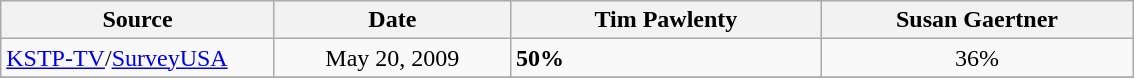<table class="wikitable collapsible">
<tr>
<th width="175px">Source</th>
<th width="150px">Date</th>
<th width="200px" align="center">Tim Pawlenty</th>
<th width="200px" align="center">Susan Gaertner</th>
</tr>
<tr>
<td><a href='#'>KSTP-TV</a>/<a href='#'>SurveyUSA</a></td>
<td align="center">May 20, 2009</td>
<td><strong>50%</strong></td>
<td align="center">36%</td>
</tr>
<tr>
</tr>
</table>
